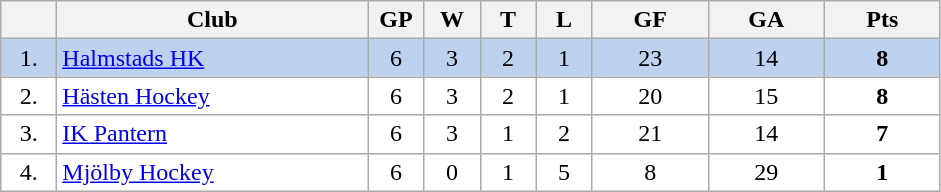<table class="wikitable">
<tr>
<th width="30"></th>
<th width="200">Club</th>
<th width="30">GP</th>
<th width="30">W</th>
<th width="30">T</th>
<th width="30">L</th>
<th width="70">GF</th>
<th width="70">GA</th>
<th width="70">Pts</th>
</tr>
<tr bgcolor="#BCD2EE" align="center">
<td>1.</td>
<td align="left"><a href='#'>Halmstads HK</a></td>
<td>6</td>
<td>3</td>
<td>2</td>
<td>1</td>
<td>23</td>
<td>14</td>
<td><strong>8</strong></td>
</tr>
<tr bgcolor="#FFFFFF" align="center">
<td>2.</td>
<td align="left"><a href='#'>Hästen Hockey</a></td>
<td>6</td>
<td>3</td>
<td>2</td>
<td>1</td>
<td>20</td>
<td>15</td>
<td><strong>8</strong></td>
</tr>
<tr bgcolor="#FFFFFF" align="center">
<td>3.</td>
<td align="left"><a href='#'>IK Pantern</a></td>
<td>6</td>
<td>3</td>
<td>1</td>
<td>2</td>
<td>21</td>
<td>14</td>
<td><strong>7</strong></td>
</tr>
<tr bgcolor="#FFFFFF" align="center">
<td>4.</td>
<td align="left"><a href='#'>Mjölby Hockey</a></td>
<td>6</td>
<td>0</td>
<td>1</td>
<td>5</td>
<td>8</td>
<td>29</td>
<td><strong>1</strong></td>
</tr>
</table>
